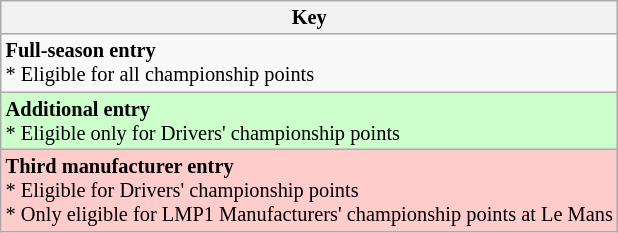<table class="wikitable" style="font-size: 85%;">
<tr>
<th colspan=2>Key</th>
</tr>
<tr>
<td><strong>Full-season entry</strong><br>* Eligible for all championship points</td>
</tr>
<tr style="background:#ccffcc;">
<td><strong>Additional entry</strong><br>* Eligible only for Drivers' championship points</td>
</tr>
<tr style="background:#ffcccc;">
<td><strong>Third manufacturer entry</strong><br>* Eligible for Drivers' championship points<br>* Only eligible for LMP1 Manufacturers' championship points at Le Mans</td>
</tr>
</table>
